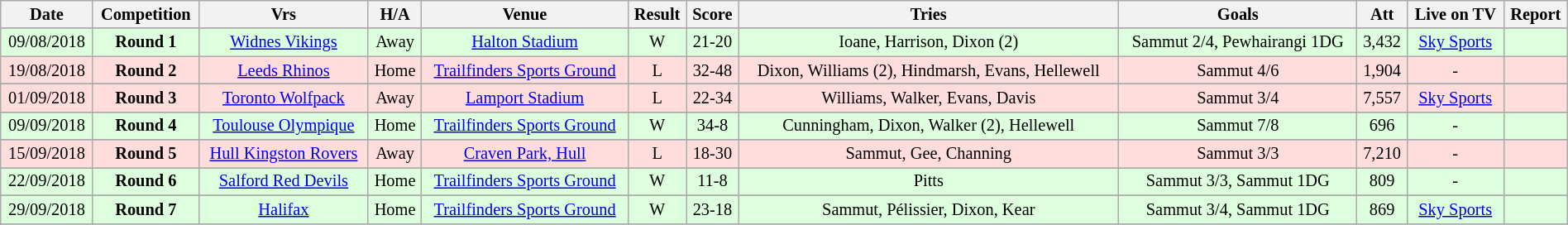<table class="wikitable" style="font-size:85%;" width="100%">
<tr>
<th>Date</th>
<th>Competition</th>
<th>Vrs</th>
<th>H/A</th>
<th>Venue</th>
<th>Result</th>
<th>Score</th>
<th>Tries</th>
<th>Goals</th>
<th>Att</th>
<th>Live on TV</th>
<th>Report</th>
</tr>
<tr style="background:" width=20 | >
</tr>
<tr style="background:#ddffdd;" width=20 | >
<td align=center>09/08/2018</td>
<td align=center><strong>Round 1</strong></td>
<td align=center><a href='#'>Widnes Vikings</a></td>
<td align=center>Away</td>
<td align=center><a href='#'>Halton Stadium</a></td>
<td align=center>W</td>
<td align=center>21-20</td>
<td align=center>Ioane, Harrison, Dixon (2)</td>
<td align=center>Sammut 2/4, Pewhairangi 1DG</td>
<td align=center>3,432</td>
<td align=center><a href='#'>Sky Sports</a></td>
<td align=center></td>
</tr>
<tr style="background:#ffdddd;" width=20 | >
<td align=center>19/08/2018</td>
<td align=center><strong>Round 2</strong></td>
<td align=center> <a href='#'>Leeds Rhinos</a></td>
<td align=center>Home</td>
<td align=center><a href='#'>Trailfinders Sports Ground</a></td>
<td align=center>L</td>
<td align=center>32-48</td>
<td align=center>Dixon, Williams (2), Hindmarsh, Evans, Hellewell</td>
<td align=center>Sammut 4/6</td>
<td align=center>1,904</td>
<td align=center>-</td>
<td align=center></td>
</tr>
<tr>
</tr>
<tr style="background:#ffdddd;" width=20 | >
<td align=center>01/09/2018</td>
<td align=center><strong>Round 3</strong></td>
<td align=center> <a href='#'>Toronto Wolfpack</a></td>
<td align=center>Away</td>
<td align=center><a href='#'>Lamport Stadium</a></td>
<td align=center>L</td>
<td align=center>22-34</td>
<td align=center>Williams, Walker, Evans, Davis</td>
<td align=center>Sammut 3/4</td>
<td align=center>7,557</td>
<td align=center><a href='#'>Sky Sports</a></td>
<td align=center></td>
</tr>
<tr>
</tr>
<tr style="background:#ddffdd;" width=20 | >
<td align=center>09/09/2018</td>
<td align=center><strong>Round 4</strong></td>
<td align=center> <a href='#'>Toulouse Olympique</a></td>
<td align=center>Home</td>
<td align=center><a href='#'>Trailfinders Sports Ground</a></td>
<td align=center>W</td>
<td align=center>34-8</td>
<td align=center>Cunningham, Dixon, Walker (2), Hellewell</td>
<td align=center>Sammut 7/8</td>
<td align=center>696</td>
<td align=center>-</td>
<td align=center></td>
</tr>
<tr>
</tr>
<tr style="background:#ffdddd;" width=20 | >
<td align=center>15/09/2018</td>
<td align=center><strong>Round 5</strong></td>
<td align=center> <a href='#'>Hull Kingston Rovers</a></td>
<td align=center>Away</td>
<td align=center><a href='#'>Craven Park, Hull</a></td>
<td align=center>L</td>
<td align=center>18-30</td>
<td align=center>Sammut, Gee, Channing</td>
<td align=center>Sammut 3/3</td>
<td align=center>7,210</td>
<td align=center>-</td>
<td align=center></td>
</tr>
<tr>
</tr>
<tr style="background:#ddffdd;" width=20 | >
<td align=center>22/09/2018</td>
<td align=center><strong>Round 6</strong></td>
<td align=center> <a href='#'>Salford Red Devils</a></td>
<td align=center>Home</td>
<td align=center><a href='#'>Trailfinders Sports Ground</a></td>
<td align=center>W</td>
<td align=center>11-8</td>
<td align=center>Pitts</td>
<td align=center>Sammut 3/3, Sammut 1DG</td>
<td align=center>809</td>
<td align=center>-</td>
<td align=center></td>
</tr>
<tr>
</tr>
<tr style="background:#ddffdd;" width=20 | >
<td align=center>29/09/2018</td>
<td align=center><strong>Round 7</strong></td>
<td align=center> <a href='#'>Halifax</a></td>
<td align=center>Home</td>
<td align=center><a href='#'>Trailfinders Sports Ground</a></td>
<td align=center>W</td>
<td align=center>23-18</td>
<td align=center>Sammut, Pélissier, Dixon, Kear</td>
<td align=center>Sammut 3/4, Sammut 1DG</td>
<td align=center>869</td>
<td align=center><a href='#'>Sky Sports</a></td>
<td align=center></td>
</tr>
<tr>
</tr>
<tr>
</tr>
</table>
